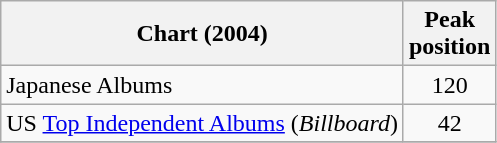<table class="wikitable sortable">
<tr>
<th>Chart (2004)</th>
<th>Peak<br>position</th>
</tr>
<tr>
<td>Japanese Albums</td>
<td align="center">120</td>
</tr>
<tr>
<td>US <a href='#'>Top Independent Albums</a> (<em>Billboard</em>)</td>
<td align="center">42</td>
</tr>
<tr>
</tr>
</table>
